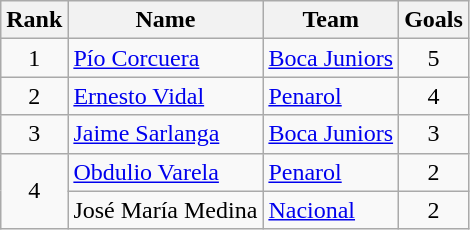<table class="wikitable" style="text-align: center;">
<tr>
<th>Rank</th>
<th>Name</th>
<th>Team</th>
<th>Goals</th>
</tr>
<tr>
<td>1</td>
<td align="left"> <a href='#'>Pío Corcuera</a></td>
<td align="left"> <a href='#'>Boca Juniors</a></td>
<td>5</td>
</tr>
<tr>
<td>2</td>
<td align="left"> <a href='#'>Ernesto Vidal</a></td>
<td align="left"> <a href='#'>Penarol</a></td>
<td>4</td>
</tr>
<tr>
<td>3</td>
<td align="left"> <a href='#'>Jaime Sarlanga</a></td>
<td align="left"> <a href='#'>Boca Juniors</a></td>
<td>3</td>
</tr>
<tr>
<td rowspan="2">4</td>
<td align="left"> <a href='#'>Obdulio Varela</a></td>
<td align="left"> <a href='#'>Penarol</a></td>
<td>2</td>
</tr>
<tr>
<td align="left"> José María Medina</td>
<td align="left"> <a href='#'>Nacional</a></td>
<td>2</td>
</tr>
</table>
